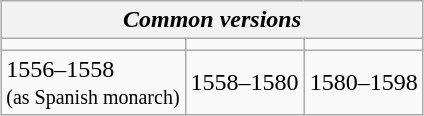<table class="wikitable" style="margin-left: auto; margin-right: auto; border: none;">
<tr>
<th colspan="5"><em> Common versions </em></th>
</tr>
<tr>
<td align="center"></td>
<td align="center"></td>
<td align="center"></td>
</tr>
<tr>
<td>1556–1558<br><small>(as Spanish monarch)</small></td>
<td>1558–1580</td>
<td>1580–1598</td>
</tr>
</table>
